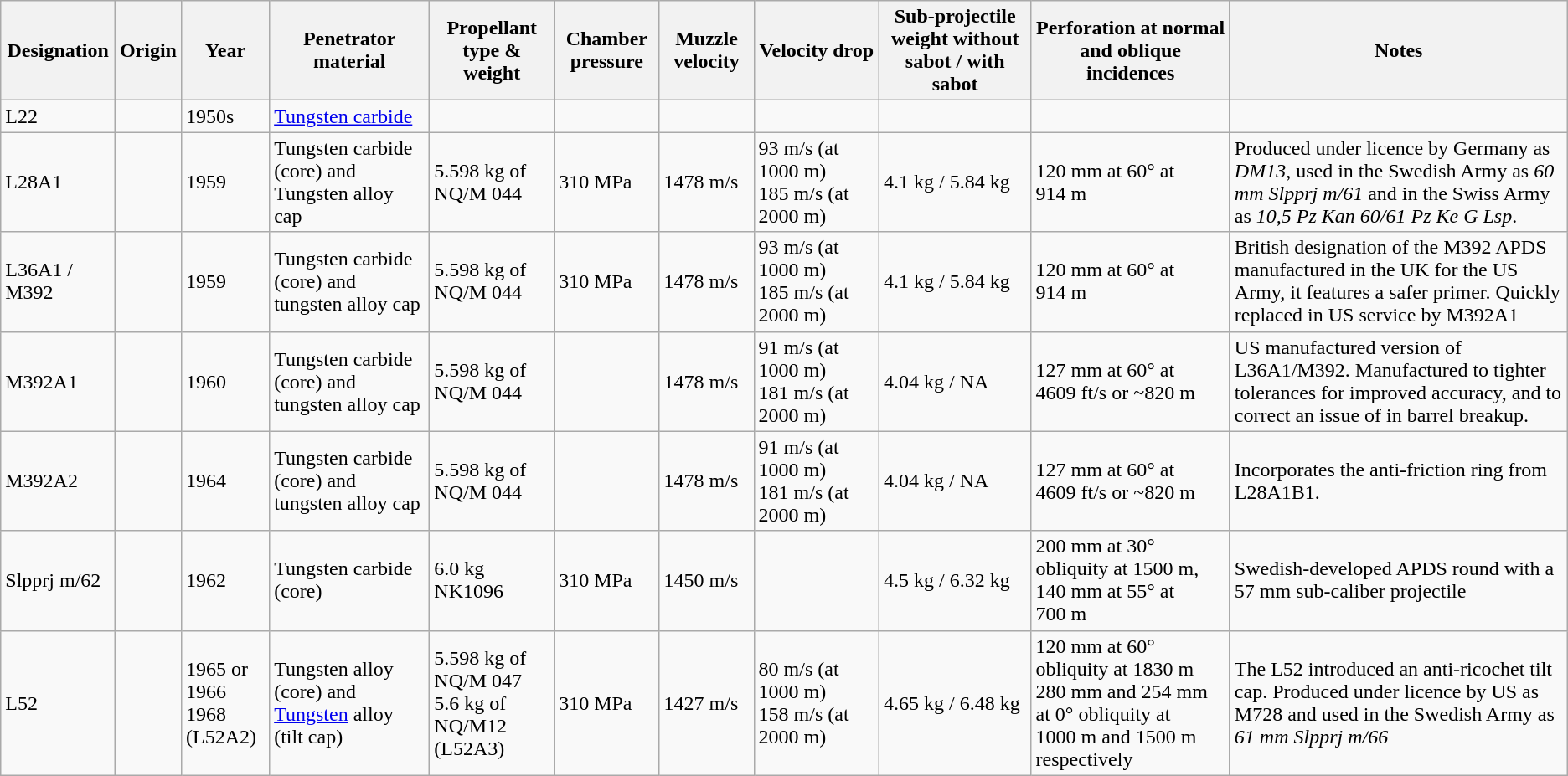<table class="wikitable sortable" style="text-align: center:">
<tr>
<th>Designation</th>
<th>Origin</th>
<th>Year</th>
<th>Penetrator material</th>
<th>Propellant type & weight</th>
<th>Chamber pressure</th>
<th>Muzzle velocity</th>
<th>Velocity drop</th>
<th>Sub-projectile weight without sabot / with sabot</th>
<th>Perforation at normal and oblique incidences</th>
<th>Notes</th>
</tr>
<tr>
<td>L22</td>
<td></td>
<td>1950s</td>
<td><a href='#'>Tungsten carbide</a></td>
<td></td>
<td></td>
<td></td>
<td></td>
<td></td>
<td></td>
<td></td>
</tr>
<tr>
<td>L28A1</td>
<td></td>
<td>1959</td>
<td>Tungsten carbide (core) and Tungsten alloy cap</td>
<td>5.598 kg of NQ/M 044</td>
<td>310 MPa</td>
<td>1478 m/s</td>
<td>93 m/s (at 1000 m) 185 m/s (at 2000 m)</td>
<td>4.1 kg / 5.84 kg</td>
<td>120 mm at 60° at 914 m</td>
<td>Produced under licence by Germany as <em>DM13</em>, used in the Swedish Army as <em>60 mm Slpprj m/61</em> and in the Swiss Army as <em>10,5 Pz Kan 60/61 Pz Ke G Lsp</em>.</td>
</tr>
<tr>
<td>L36A1 / M392</td>
<td></td>
<td>1959</td>
<td>Tungsten carbide (core) and tungsten alloy cap</td>
<td>5.598 kg of NQ/M 044</td>
<td>310 MPa</td>
<td>1478 m/s</td>
<td>93 m/s (at 1000 m) 185 m/s (at 2000 m)</td>
<td>4.1 kg / 5.84 kg</td>
<td>120 mm at 60° at 914 m</td>
<td>British designation of the M392 APDS manufactured in the UK for the US Army, it features a safer primer. Quickly replaced in US service by M392A1</td>
</tr>
<tr>
<td>M392A1</td>
<td></td>
<td>1960</td>
<td>Tungsten carbide (core) and tungsten alloy cap</td>
<td>5.598 kg of NQ/M 044</td>
<td></td>
<td>1478 m/s</td>
<td>91 m/s (at 1000 m) 181 m/s (at 2000 m)</td>
<td>4.04 kg / NA</td>
<td>127 mm at 60° at 4609 ft/s or ~820 m</td>
<td>US manufactured version of L36A1/M392. Manufactured to tighter tolerances for improved accuracy, and to correct an issue of in barrel breakup.</td>
</tr>
<tr>
<td>M392A2</td>
<td></td>
<td>1964</td>
<td>Tungsten carbide (core) and tungsten alloy cap</td>
<td>5.598 kg of NQ/M 044</td>
<td></td>
<td>1478 m/s</td>
<td>91 m/s (at 1000 m) 181 m/s (at 2000 m)</td>
<td>4.04 kg / NA</td>
<td>127 mm at 60° at 4609 ft/s or ~820 m</td>
<td>Incorporates the anti-friction ring from L28A1B1.</td>
</tr>
<tr>
<td>Slpprj m/62</td>
<td></td>
<td>1962</td>
<td>Tungsten carbide (core)</td>
<td>6.0 kg NK1096</td>
<td>310 MPa</td>
<td>1450 m/s</td>
<td></td>
<td>4.5 kg / 6.32 kg</td>
<td>200 mm at 30° obliquity at 1500 m, 140 mm at 55° at 700 m</td>
<td>Swedish-developed APDS round with a 57 mm sub-caliber projectile</td>
</tr>
<tr>
<td>L52</td>
<td></td>
<td>1965 or 1966<br>1968 (L52A2)</td>
<td>Tungsten alloy (core) and <a href='#'>Tungsten</a> alloy (tilt cap)</td>
<td>5.598 kg of NQ/M 047<br>5.6 kg of NQ/M12 (L52A3)</td>
<td>310 MPa</td>
<td>1427 m/s</td>
<td>80 m/s (at 1000 m) 158 m/s (at 2000 m)</td>
<td>4.65 kg / 6.48 kg</td>
<td>120 mm at 60° obliquity at 1830 m<br>280 mm and 254 mm at 0° obliquity at 1000 m and 1500 m respectively</td>
<td>The L52 introduced an anti-ricochet tilt cap. Produced under licence by US as M728 and used in the Swedish Army as <em>61 mm Slpprj m/66</em></td>
</tr>
</table>
